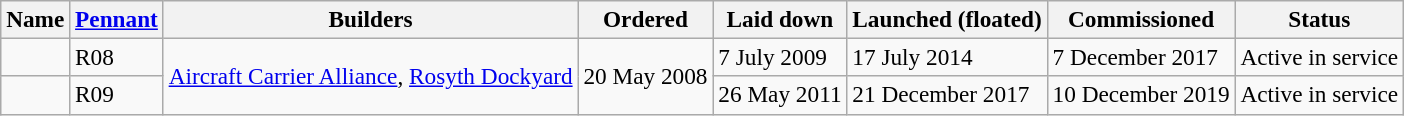<table class="wikitable" style="font-size:97%;">
<tr valign=top>
<th>Name</th>
<th><a href='#'>Pennant</a></th>
<th>Builders</th>
<th>Ordered</th>
<th>Laid down</th>
<th>Launched (floated)</th>
<th>Commissioned</th>
<th>Status</th>
</tr>
<tr>
<td></td>
<td>R08</td>
<td rowspan=2><a href='#'>Aircraft Carrier Alliance</a>, <a href='#'>Rosyth Dockyard</a></td>
<td rowspan=2>20 May 2008</td>
<td>7 July 2009</td>
<td>17 July 2014</td>
<td>7 December 2017</td>
<td>Active in service</td>
</tr>
<tr>
<td></td>
<td>R09</td>
<td>26 May 2011</td>
<td>21 December 2017</td>
<td>10 December 2019</td>
<td>Active in service</td>
</tr>
</table>
